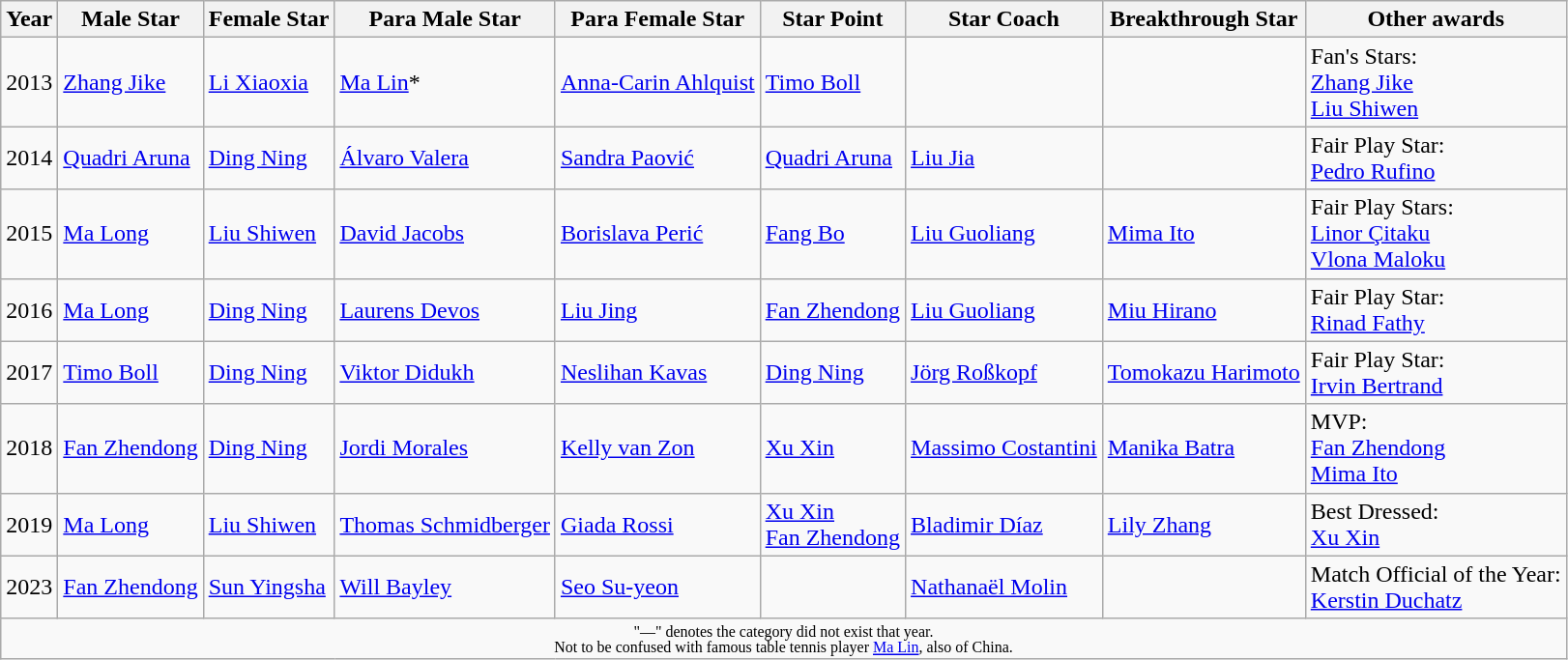<table class="wikitable">
<tr>
<th>Year</th>
<th>Male Star</th>
<th>Female Star</th>
<th>Para Male Star</th>
<th>Para Female Star</th>
<th>Star Point</th>
<th>Star Coach</th>
<th>Breakthrough Star</th>
<th>Other awards</th>
</tr>
<tr>
<td>2013</td>
<td> <a href='#'>Zhang Jike</a></td>
<td> <a href='#'>Li Xiaoxia</a></td>
<td> <a href='#'>Ma Lin</a>*</td>
<td> <a href='#'>Anna-Carin Ahlquist</a></td>
<td> <a href='#'>Timo Boll</a></td>
<td></td>
<td></td>
<td>Fan's Stars:<br> <a href='#'>Zhang Jike</a><br> <a href='#'>Liu Shiwen</a></td>
</tr>
<tr>
<td>2014</td>
<td> <a href='#'>Quadri Aruna</a></td>
<td> <a href='#'>Ding Ning</a></td>
<td> <a href='#'>Álvaro Valera</a></td>
<td> <a href='#'>Sandra Paović</a></td>
<td> <a href='#'>Quadri Aruna</a></td>
<td> <a href='#'>Liu Jia</a></td>
<td></td>
<td>Fair Play Star:<br> <a href='#'>Pedro Rufino</a></td>
</tr>
<tr>
<td>2015</td>
<td> <a href='#'>Ma Long</a></td>
<td> <a href='#'>Liu Shiwen</a></td>
<td> <a href='#'>David Jacobs</a></td>
<td> <a href='#'>Borislava Perić</a></td>
<td> <a href='#'>Fang Bo</a></td>
<td> <a href='#'>Liu Guoliang</a></td>
<td> <a href='#'>Mima Ito</a></td>
<td>Fair Play Stars:<br> <a href='#'>Linor Çitaku</a><br> <a href='#'>Vlona Maloku</a></td>
</tr>
<tr>
<td>2016</td>
<td> <a href='#'>Ma Long</a></td>
<td> <a href='#'>Ding Ning</a></td>
<td> <a href='#'>Laurens Devos</a></td>
<td> <a href='#'>Liu Jing</a></td>
<td> <a href='#'>Fan Zhendong</a></td>
<td> <a href='#'>Liu Guoliang</a></td>
<td> <a href='#'>Miu Hirano</a></td>
<td>Fair Play Star:<br> <a href='#'>Rinad Fathy</a></td>
</tr>
<tr>
<td>2017</td>
<td> <a href='#'>Timo Boll</a></td>
<td> <a href='#'>Ding Ning</a></td>
<td> <a href='#'>Viktor Didukh</a></td>
<td> <a href='#'>Neslihan Kavas</a></td>
<td> <a href='#'>Ding Ning</a></td>
<td> <a href='#'>Jörg Roßkopf</a></td>
<td> <a href='#'>Tomokazu Harimoto</a></td>
<td>Fair Play Star:<br> <a href='#'>Irvin Bertrand</a></td>
</tr>
<tr>
<td>2018</td>
<td> <a href='#'>Fan Zhendong</a></td>
<td> <a href='#'>Ding Ning</a></td>
<td> <a href='#'>Jordi Morales</a></td>
<td> <a href='#'>Kelly van Zon</a></td>
<td> <a href='#'>Xu Xin</a></td>
<td> <a href='#'>Massimo Costantini</a></td>
<td> <a href='#'>Manika Batra</a></td>
<td>MVP:<br> <a href='#'>Fan Zhendong</a><br> <a href='#'>Mima Ito</a></td>
</tr>
<tr>
<td>2019</td>
<td> <a href='#'>Ma Long</a></td>
<td> <a href='#'>Liu Shiwen</a></td>
<td> <a href='#'>Thomas Schmidberger</a></td>
<td> <a href='#'>Giada Rossi</a></td>
<td> <a href='#'>Xu Xin</a><br> <a href='#'>Fan Zhendong</a></td>
<td> <a href='#'>Bladimir Díaz</a></td>
<td> <a href='#'>Lily Zhang</a></td>
<td>Best Dressed:<br> <a href='#'>Xu Xin</a></td>
</tr>
<tr>
<td>2023</td>
<td> <a href='#'>Fan Zhendong</a></td>
<td> <a href='#'>Sun Yingsha</a></td>
<td> <a href='#'>Will Bayley</a></td>
<td> <a href='#'>Seo Su-yeon</a></td>
<td></td>
<td> <a href='#'>Nathanaël Molin</a></td>
<td></td>
<td>Match Official of the Year:<br> <a href='#'>Kerstin Duchatz</a></td>
</tr>
<tr>
<td align="center" colspan="30" style="font-size: 8pt">"—" denotes the category did not exist that year.<br>Not to be confused with famous table tennis player <a href='#'>Ma Lin</a>, also of China.</td>
</tr>
</table>
